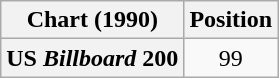<table class="wikitable plainrowheaders">
<tr>
<th scope="col">Chart (1990)</th>
<th scope="col">Position</th>
</tr>
<tr>
<th scope="row">US <em>Billboard</em> 200</th>
<td style="text-align:center;">99</td>
</tr>
</table>
